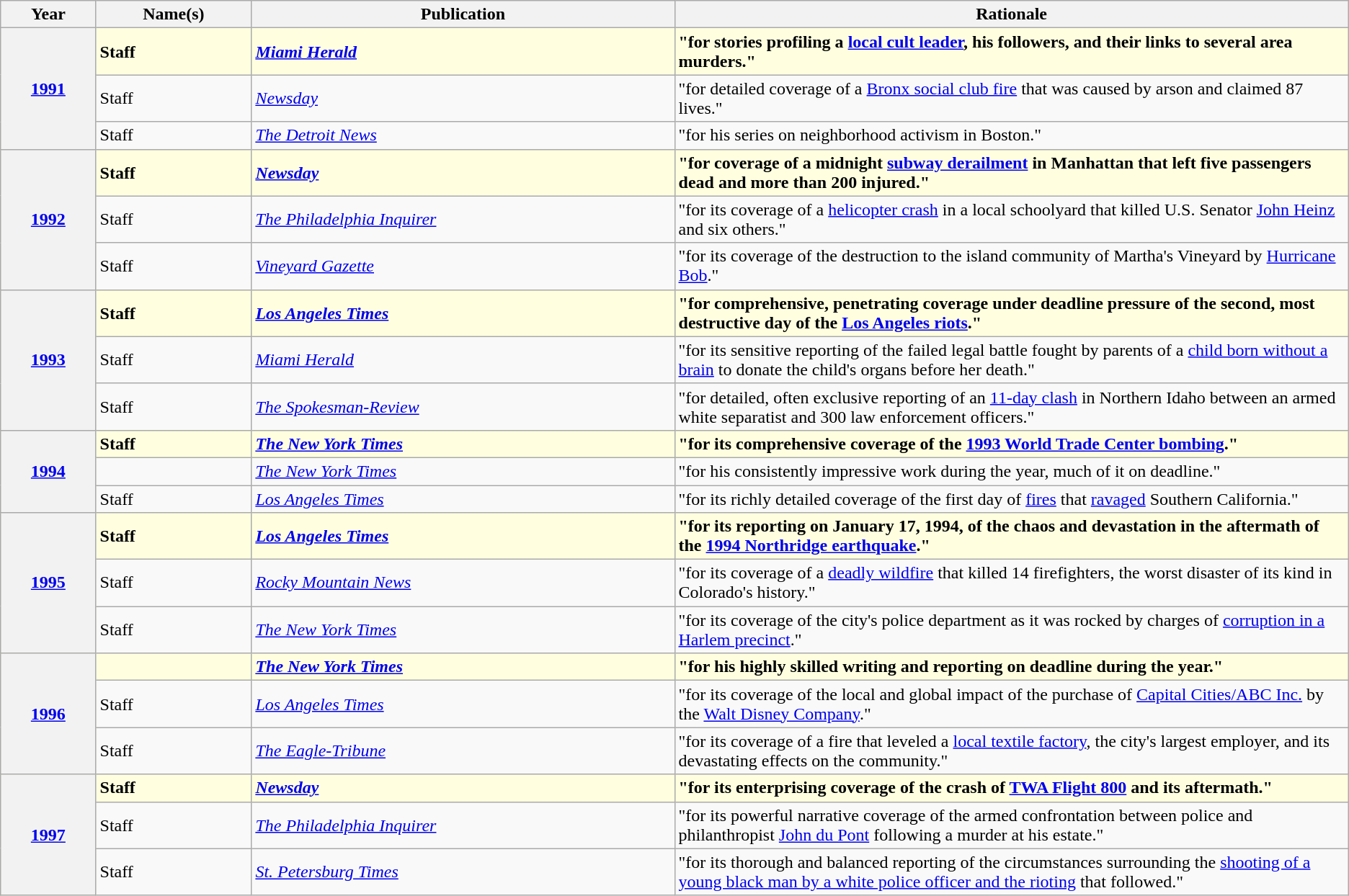<table class="wikitable sortable">
<tr style="vertical-align:bottom;">
<th>Year</th>
<th>Name(s)</th>
<th>Publication</th>
<th width=50%>Rationale</th>
</tr>
<tr style="background-color:lightyellow;">
<th rowspan=3><strong><a href='#'>1991</a></strong></th>
<td><strong>Staff</strong></td>
<td><strong><em><a href='#'>Miami Herald</a></em></strong></td>
<td><strong>"for stories profiling a <a href='#'>local cult leader</a>, his followers, and their links to several area murders."</strong></td>
</tr>
<tr>
<td>Staff</td>
<td><em><a href='#'>Newsday</a></em></td>
<td>"for detailed coverage of a <a href='#'>Bronx social club fire</a> that was caused by arson and claimed 87 lives."</td>
</tr>
<tr>
<td>Staff</td>
<td><em><a href='#'>The Detroit News</a></em></td>
<td>"for his series on neighborhood activism in Boston."</td>
</tr>
<tr style="background-color:lightyellow;">
<th rowspan=3><strong><a href='#'>1992</a></strong></th>
<td><strong>Staff</strong></td>
<td><strong><em><a href='#'>Newsday</a></em></strong></td>
<td><strong>"for coverage of a midnight <a href='#'>subway derailment</a> in Manhattan that left five passengers dead and more than 200 injured."</strong></td>
</tr>
<tr>
<td>Staff</td>
<td><em><a href='#'>The Philadelphia Inquirer</a></em></td>
<td>"for its coverage of a <a href='#'>helicopter crash</a> in a local schoolyard that killed U.S. Senator <a href='#'>John Heinz</a> and six others."</td>
</tr>
<tr>
<td>Staff</td>
<td><em><a href='#'>Vineyard Gazette</a></em></td>
<td>"for its coverage of the destruction to the island community of Martha's Vineyard by <a href='#'>Hurricane Bob</a>."</td>
</tr>
<tr style="background-color:lightyellow;">
<th rowspan=3><strong><a href='#'>1993</a></strong></th>
<td><strong>Staff</strong></td>
<td><strong><em><a href='#'>Los Angeles Times</a></em></strong></td>
<td><strong>"for comprehensive, penetrating coverage under deadline pressure of the second, most destructive day of the <a href='#'>Los Angeles riots</a>."</strong></td>
</tr>
<tr>
<td>Staff</td>
<td><em><a href='#'>Miami Herald</a></em></td>
<td>"for its sensitive reporting of the failed legal battle fought by parents of a <a href='#'>child born without a brain</a> to donate the child's organs before her death."</td>
</tr>
<tr>
<td>Staff</td>
<td><em><a href='#'>The Spokesman-Review</a></em></td>
<td>"for detailed, often exclusive reporting of an <a href='#'>11-day clash</a> in Northern Idaho between an armed white separatist and 300 law enforcement officers."</td>
</tr>
<tr style="background-color:lightyellow;">
<th rowspan=3><strong><a href='#'>1994</a></strong></th>
<td><strong>Staff</strong></td>
<td><strong><em><a href='#'>The New York Times</a></em></strong></td>
<td><strong>"for its comprehensive coverage of the <a href='#'>1993 World Trade Center bombing</a>."</strong></td>
</tr>
<tr>
<td></td>
<td><em><a href='#'>The New York Times</a></em></td>
<td>"for his consistently impressive work during the year, much of it on deadline."</td>
</tr>
<tr>
<td>Staff</td>
<td><em><a href='#'>Los Angeles Times</a></em></td>
<td>"for its richly detailed coverage of the first day of <a href='#'>fires</a> that <a href='#'>ravaged</a> Southern California."</td>
</tr>
<tr style="background-color:lightyellow;">
<th rowspan=3><strong><a href='#'>1995</a></strong></th>
<td><strong>Staff</strong></td>
<td><strong><em><a href='#'>Los Angeles Times</a></em></strong></td>
<td><strong>"for its reporting on January 17, 1994, of the chaos and devastation in the aftermath of the <a href='#'>1994 Northridge earthquake</a>."</strong></td>
</tr>
<tr>
<td>Staff</td>
<td><em><a href='#'>Rocky Mountain News</a></em></td>
<td>"for its coverage of a <a href='#'>deadly wildfire</a> that killed 14 firefighters, the worst disaster of its kind in Colorado's history."</td>
</tr>
<tr>
<td>Staff</td>
<td><em><a href='#'>The New York Times</a></em></td>
<td>"for its coverage of the city's police department as it was rocked by charges of <a href='#'>corruption in a Harlem precinct</a>."</td>
</tr>
<tr style="background-color:lightyellow;">
<th rowspan=3><strong><a href='#'>1996</a></strong></th>
<td><strong></strong></td>
<td><strong><em><a href='#'>The New York Times</a></em></strong></td>
<td><strong>"for his highly skilled writing and reporting on deadline during the year."</strong></td>
</tr>
<tr>
<td>Staff</td>
<td><em><a href='#'>Los Angeles Times</a></em></td>
<td>"for its coverage of the local and global impact of the purchase of <a href='#'>Capital Cities/ABC Inc.</a> by the <a href='#'>Walt Disney Company</a>."</td>
</tr>
<tr>
<td>Staff</td>
<td><em><a href='#'>The Eagle-Tribune</a></em></td>
<td>"for its coverage of a fire that leveled a <a href='#'>local textile factory</a>, the city's largest employer, and its devastating effects on the community."</td>
</tr>
<tr style="background-color:lightyellow;">
<th rowspan=3><strong><a href='#'>1997</a></strong></th>
<td><strong>Staff</strong></td>
<td><strong><em><a href='#'>Newsday</a></em></strong></td>
<td><strong>"for its enterprising coverage of the crash of <a href='#'>TWA Flight 800</a> and its aftermath."</strong></td>
</tr>
<tr>
<td>Staff</td>
<td><em><a href='#'>The Philadelphia Inquirer</a></em></td>
<td>"for its powerful narrative coverage of the armed confrontation between police and philanthropist <a href='#'>John du Pont</a> following a murder at his estate."</td>
</tr>
<tr>
<td>Staff</td>
<td><em><a href='#'>St. Petersburg Times</a></em></td>
<td>"for its thorough and balanced reporting of the circumstances surrounding the <a href='#'>shooting of a young black man by a white police officer and the rioting</a> that followed."</td>
</tr>
</table>
